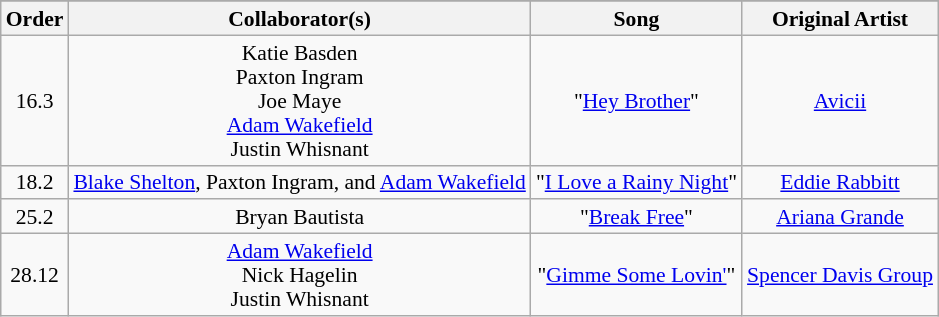<table class="wikitable" style ="text-align:center; font-size:90%; line-height:16px;">
<tr>
</tr>
<tr>
<th>Order</th>
<th>Collaborator(s)</th>
<th>Song</th>
<th>Original Artist</th>
</tr>
<tr>
<td>16.3</td>
<td>Katie Basden <br> Paxton Ingram <br> Joe Maye <br> <a href='#'>Adam Wakefield</a> <br> Justin Whisnant</td>
<td>"<a href='#'>Hey Brother</a>"</td>
<td><a href='#'>Avicii</a></td>
</tr>
<tr>
<td>18.2</td>
<td><a href='#'>Blake Shelton</a>, Paxton Ingram, and <a href='#'>Adam Wakefield</a></td>
<td>"<a href='#'>I Love a Rainy Night</a>"</td>
<td><a href='#'>Eddie Rabbitt</a></td>
</tr>
<tr>
<td>25.2</td>
<td>Bryan Bautista</td>
<td>"<a href='#'>Break Free</a>"</td>
<td><a href='#'>Ariana Grande</a></td>
</tr>
<tr>
<td>28.12</td>
<td><a href='#'>Adam Wakefield</a> <br> Nick Hagelin <br> Justin Whisnant</td>
<td>"<a href='#'>Gimme Some Lovin'</a>"</td>
<td><a href='#'>Spencer Davis Group</a></td>
</tr>
</table>
